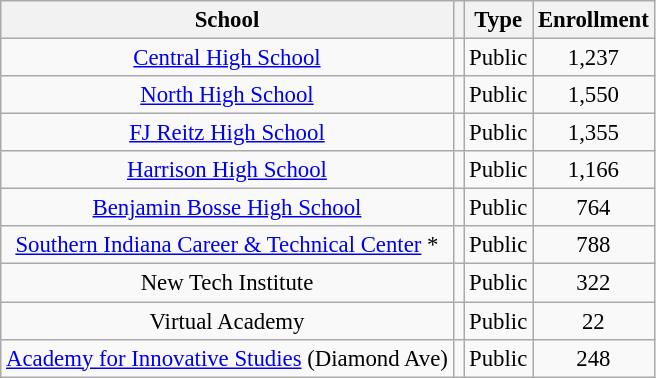<table class="wikitable" style="text-align:center;font-size: 95%">
<tr>
<th>School</th>
<th></th>
<th>Type</th>
<th>Enrollment</th>
</tr>
<tr>
<td><a href='#'>Central High School</a></td>
<td></td>
<td>Public</td>
<td>1,237</td>
</tr>
<tr>
<td><a href='#'>North High School</a></td>
<td></td>
<td>Public</td>
<td>1,550</td>
</tr>
<tr>
<td><a href='#'>FJ Reitz High School</a></td>
<td></td>
<td>Public</td>
<td>1,355</td>
</tr>
<tr>
<td><a href='#'>Harrison High School</a></td>
<td></td>
<td>Public</td>
<td>1,166</td>
</tr>
<tr>
<td><a href='#'>Benjamin Bosse High School</a></td>
<td></td>
<td>Public</td>
<td>764</td>
</tr>
<tr>
<td><a href='#'>Southern Indiana Career & Technical Center</a> *</td>
<td></td>
<td>Public</td>
<td>788</td>
</tr>
<tr>
<td>New Tech Institute</td>
<td></td>
<td>Public</td>
<td>322</td>
</tr>
<tr>
<td>Virtual Academy</td>
<td></td>
<td>Public</td>
<td>22</td>
</tr>
<tr>
<td><a href='#'>Academy for Innovative Studies</a> (Diamond Ave)</td>
<td></td>
<td>Public</td>
<td>248</td>
</tr>
</table>
